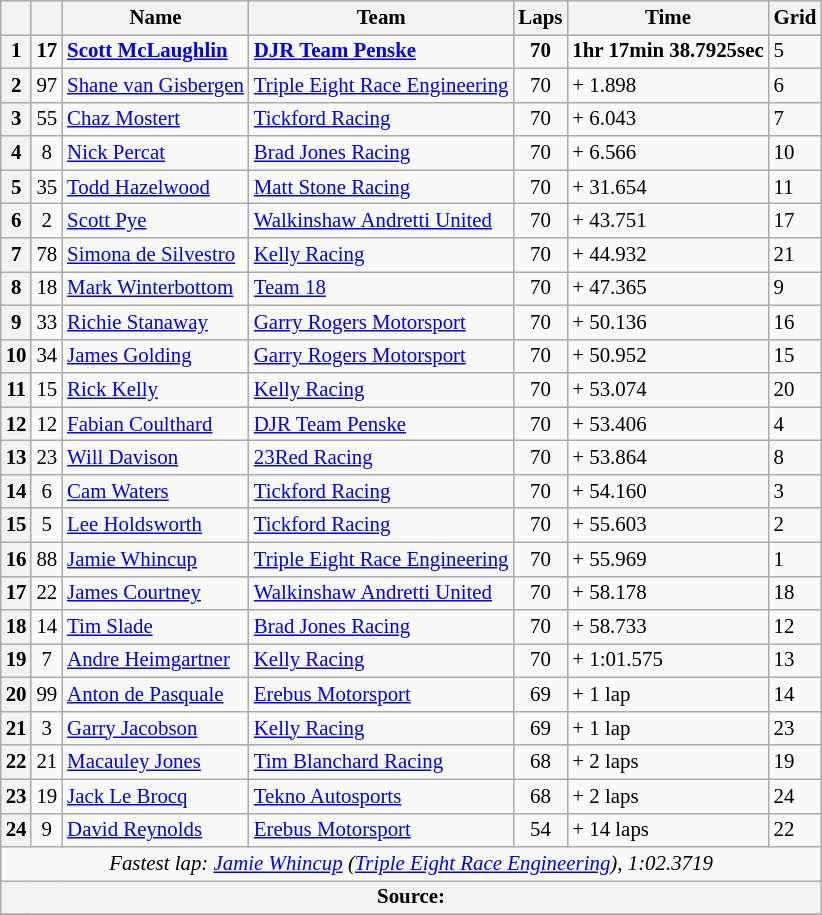<table class="wikitable" style="font-size: 87%">
<tr>
<th></th>
<th></th>
<th>Name</th>
<th>Team</th>
<th>Laps</th>
<th>Time</th>
<th>Grid</th>
</tr>
<tr>
<th><strong>1</strong></th>
<td align="center"><strong>17</strong></td>
<td><strong> <a href='#'>Scott McLaughlin</a></strong></td>
<td><strong><a href='#'>DJR Team Penske</a></strong></td>
<td align="center"><strong>70</strong></td>
<td><strong>1hr 17min 38.7925sec</strong></td>
<td>5</td>
</tr>
<tr>
<th>2</th>
<td align="center">97</td>
<td> <a href='#'>Shane van Gisbergen</a></td>
<td><a href='#'>Triple Eight Race Engineering</a></td>
<td align="center">70</td>
<td>+ 1.898</td>
<td>6</td>
</tr>
<tr>
<th>3</th>
<td align="center">55</td>
<td> <a href='#'>Chaz Mostert</a></td>
<td><a href='#'>Tickford Racing</a></td>
<td align="center">70</td>
<td>+ 6.043</td>
<td>7</td>
</tr>
<tr>
<th>4</th>
<td align="center">8</td>
<td> <a href='#'>Nick Percat</a></td>
<td><a href='#'>Brad Jones Racing</a></td>
<td align="center">70</td>
<td>+ 6.566</td>
<td>10</td>
</tr>
<tr>
<th>5</th>
<td align="center">35</td>
<td> <a href='#'>Todd Hazelwood</a></td>
<td><a href='#'>Matt Stone Racing</a></td>
<td align="center">70</td>
<td>+ 31.654</td>
<td>11</td>
</tr>
<tr>
<th>6</th>
<td align="center">2</td>
<td> <a href='#'>Scott Pye</a></td>
<td><a href='#'>Walkinshaw Andretti United</a></td>
<td align="center">70</td>
<td>+ 43.751</td>
<td>17</td>
</tr>
<tr>
<th>7</th>
<td align="center">78</td>
<td> <a href='#'>Simona de Silvestro</a></td>
<td><a href='#'>Kelly Racing</a></td>
<td align="center">70</td>
<td>+ 44.932</td>
<td>21</td>
</tr>
<tr>
<th>8</th>
<td align="center">18</td>
<td> <a href='#'>Mark Winterbottom</a></td>
<td><a href='#'>Team 18</a></td>
<td align="center">70</td>
<td>+ 47.365</td>
<td>9</td>
</tr>
<tr>
<th>9</th>
<td align="center">33</td>
<td> <a href='#'>Richie Stanaway</a></td>
<td><a href='#'>Garry Rogers Motorsport</a></td>
<td align="center">70</td>
<td>+ 50.136</td>
<td>16</td>
</tr>
<tr>
<th>10</th>
<td align="center">34</td>
<td> <a href='#'>James Golding</a></td>
<td><a href='#'>Garry Rogers Motorsport</a></td>
<td align="center">70</td>
<td>+ 50.952</td>
<td>15</td>
</tr>
<tr>
<th>11</th>
<td align="center">15</td>
<td> <a href='#'>Rick Kelly</a></td>
<td><a href='#'>Kelly Racing</a></td>
<td align="center">70</td>
<td>+ 53.074</td>
<td>20</td>
</tr>
<tr>
<th>12</th>
<td align="center">12</td>
<td> <a href='#'>Fabian Coulthard</a></td>
<td><a href='#'>DJR Team Penske</a></td>
<td align="center">70</td>
<td>+ 53.406</td>
<td>4</td>
</tr>
<tr>
<th>13</th>
<td align="center">23</td>
<td> <a href='#'>Will Davison</a></td>
<td><a href='#'>23Red Racing</a></td>
<td align="center">70</td>
<td>+ 53.864</td>
<td>8</td>
</tr>
<tr>
<th>14</th>
<td align="center">6</td>
<td> <a href='#'>Cam Waters</a></td>
<td><a href='#'>Tickford Racing</a></td>
<td align="center">70</td>
<td>+ 54.160</td>
<td>3</td>
</tr>
<tr>
<th>15</th>
<td align="center">5</td>
<td> <a href='#'>Lee Holdsworth</a></td>
<td><a href='#'>Tickford Racing</a></td>
<td align="center">70</td>
<td>+ 55.603</td>
<td>2</td>
</tr>
<tr>
<th>16</th>
<td align="center">88</td>
<td> <a href='#'>Jamie Whincup</a></td>
<td><a href='#'>Triple Eight Race Engineering</a></td>
<td align="center">70</td>
<td>+ 55.969</td>
<td>1</td>
</tr>
<tr>
<th>17</th>
<td align="center">22</td>
<td> <a href='#'>James Courtney</a></td>
<td><a href='#'>Walkinshaw Andretti United</a></td>
<td align="center">70</td>
<td>+ 58.178</td>
<td>18</td>
</tr>
<tr>
<th>18</th>
<td align="center">14</td>
<td> <a href='#'>Tim Slade</a></td>
<td><a href='#'>Brad Jones Racing</a></td>
<td align="center">70</td>
<td>+ 58.733</td>
<td>12</td>
</tr>
<tr>
<th>19</th>
<td align="center">7</td>
<td> <a href='#'>Andre Heimgartner</a></td>
<td><a href='#'>Kelly Racing</a></td>
<td align="center">70</td>
<td>+ 1:01.575</td>
<td>13</td>
</tr>
<tr>
<th>20</th>
<td align="center">99</td>
<td> <a href='#'>Anton de Pasquale</a></td>
<td><a href='#'>Erebus Motorsport</a></td>
<td align="center">69</td>
<td>+ 1 lap</td>
<td>14</td>
</tr>
<tr>
<th>21</th>
<td align="center">3</td>
<td> <a href='#'>Garry Jacobson</a></td>
<td><a href='#'>Kelly Racing</a></td>
<td align="center">69</td>
<td>+ 1 lap</td>
<td>23</td>
</tr>
<tr>
<th>22</th>
<td align="center">21</td>
<td> <a href='#'>Macauley Jones</a></td>
<td><a href='#'>Tim Blanchard Racing</a></td>
<td align="center">68</td>
<td>+ 2 laps</td>
<td>19</td>
</tr>
<tr>
<th>23</th>
<td align="center">19</td>
<td> <a href='#'>Jack Le Brocq</a></td>
<td><a href='#'>Tekno Autosports</a></td>
<td align="center">68</td>
<td>+ 2 laps</td>
<td>24</td>
</tr>
<tr>
<th>24</th>
<td align="center">9</td>
<td> <a href='#'>David Reynolds</a></td>
<td><a href='#'>Erebus Motorsport</a></td>
<td align="center">54</td>
<td>+ 14 laps</td>
<td>22</td>
</tr>
<tr>
<td colspan="7" align="center"><em>Fastest lap: <a href='#'>Jamie Whincup</a> (<a href='#'>Triple Eight Race Engineering</a>), 1:02.3719</em></td>
</tr>
<tr>
<th colspan=7>Source:</th>
</tr>
<tr>
</tr>
</table>
